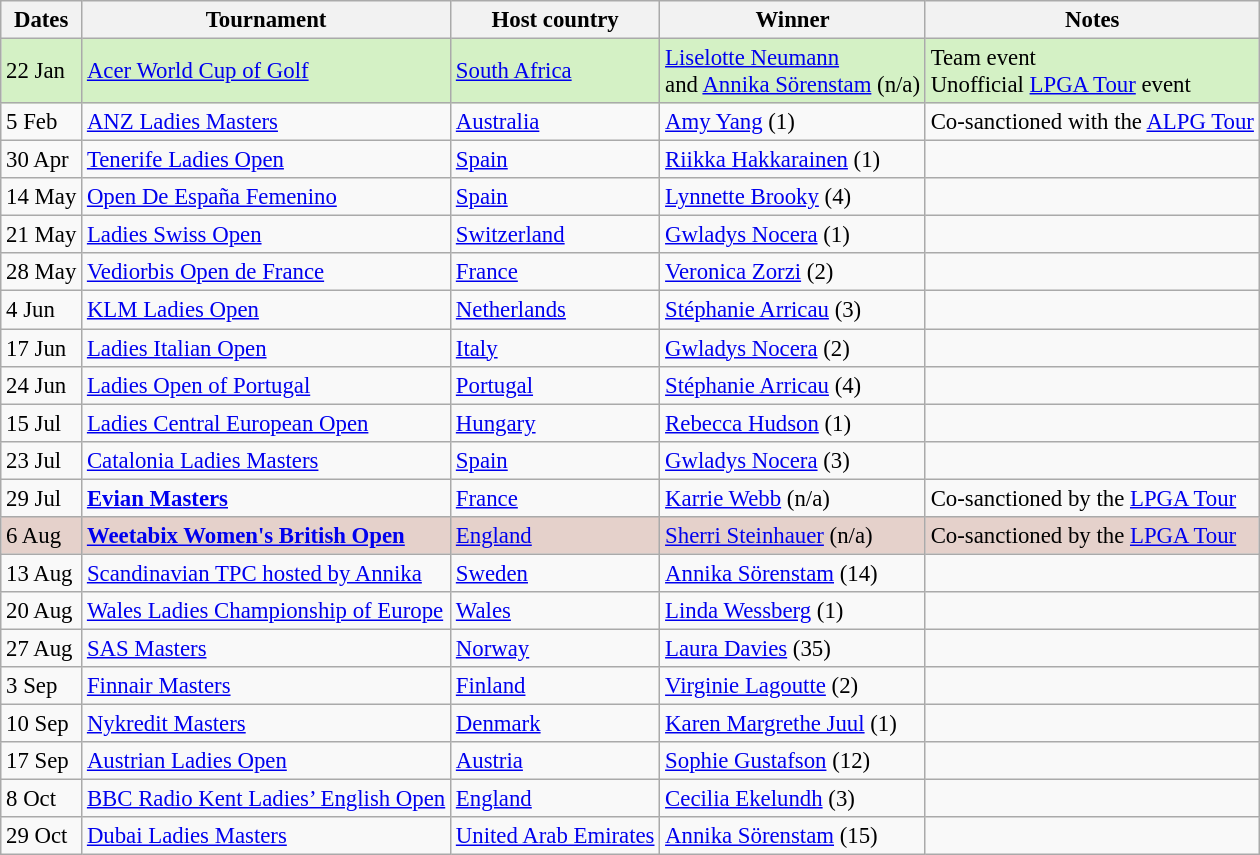<table class="wikitable" style="font-size:95%">
<tr>
<th>Dates</th>
<th>Tournament</th>
<th>Host country</th>
<th>Winner</th>
<th>Notes</th>
</tr>
<tr style="background:#D4F1C5;">
<td>22 Jan</td>
<td><a href='#'>Acer World Cup of Golf</a></td>
<td><a href='#'>South Africa</a></td>
<td> <a href='#'>Liselotte Neumann</a><br>and <a href='#'>Annika Sörenstam</a> (n/a)</td>
<td>Team event<br>Unofficial <a href='#'>LPGA Tour</a> event</td>
</tr>
<tr>
<td>5 Feb</td>
<td><a href='#'>ANZ Ladies Masters</a></td>
<td><a href='#'>Australia</a></td>
<td> <a href='#'>Amy Yang</a> (1)</td>
<td>Co-sanctioned with the <a href='#'>ALPG Tour</a></td>
</tr>
<tr>
<td>30 Apr</td>
<td><a href='#'>Tenerife Ladies Open</a></td>
<td><a href='#'>Spain</a></td>
<td> <a href='#'>Riikka Hakkarainen</a> (1)</td>
<td></td>
</tr>
<tr>
<td>14 May</td>
<td><a href='#'>Open De España Femenino</a></td>
<td><a href='#'>Spain</a></td>
<td> <a href='#'>Lynnette Brooky</a> (4)</td>
<td></td>
</tr>
<tr>
<td>21 May</td>
<td><a href='#'>Ladies Swiss Open</a></td>
<td><a href='#'>Switzerland</a></td>
<td> <a href='#'>Gwladys Nocera</a> (1)</td>
<td></td>
</tr>
<tr>
<td>28 May</td>
<td><a href='#'>Vediorbis Open de France</a></td>
<td><a href='#'>France</a></td>
<td> <a href='#'>Veronica Zorzi</a> (2)</td>
<td></td>
</tr>
<tr>
<td>4 Jun</td>
<td><a href='#'>KLM Ladies Open</a></td>
<td><a href='#'>Netherlands</a></td>
<td> <a href='#'>Stéphanie Arricau</a> (3)</td>
<td></td>
</tr>
<tr>
<td>17 Jun</td>
<td><a href='#'>Ladies Italian Open</a></td>
<td><a href='#'>Italy</a></td>
<td> <a href='#'>Gwladys Nocera</a> (2)</td>
<td></td>
</tr>
<tr>
<td>24 Jun</td>
<td><a href='#'>Ladies Open of Portugal</a></td>
<td><a href='#'>Portugal</a></td>
<td> <a href='#'>Stéphanie Arricau</a> (4)</td>
<td></td>
</tr>
<tr>
<td>15 Jul</td>
<td><a href='#'>Ladies Central European Open</a></td>
<td><a href='#'>Hungary</a></td>
<td> <a href='#'>Rebecca Hudson</a> (1)</td>
<td></td>
</tr>
<tr>
<td>23 Jul</td>
<td><a href='#'>Catalonia Ladies Masters</a></td>
<td><a href='#'>Spain</a></td>
<td> <a href='#'>Gwladys Nocera</a> (3)</td>
<td></td>
</tr>
<tr>
<td>29 Jul</td>
<td><strong><a href='#'>Evian Masters</a></strong></td>
<td><a href='#'>France</a></td>
<td> <a href='#'>Karrie Webb</a> (n/a)</td>
<td>Co-sanctioned by the <a href='#'>LPGA Tour</a></td>
</tr>
<tr style="background:#e5d1cb;">
<td>6 Aug</td>
<td><strong><a href='#'>Weetabix Women's British Open</a></strong></td>
<td><a href='#'>England</a></td>
<td> <a href='#'>Sherri Steinhauer</a> (n/a)</td>
<td>Co-sanctioned by the <a href='#'>LPGA Tour</a></td>
</tr>
<tr>
<td>13 Aug</td>
<td><a href='#'>Scandinavian TPC hosted by Annika</a></td>
<td><a href='#'>Sweden</a></td>
<td> <a href='#'>Annika Sörenstam</a> (14)</td>
<td></td>
</tr>
<tr>
<td>20 Aug</td>
<td><a href='#'>Wales Ladies Championship of Europe</a></td>
<td><a href='#'>Wales</a></td>
<td> <a href='#'>Linda Wessberg</a> (1)</td>
<td></td>
</tr>
<tr>
<td>27 Aug</td>
<td><a href='#'>SAS Masters</a></td>
<td><a href='#'>Norway</a></td>
<td> <a href='#'>Laura Davies</a> (35)</td>
<td></td>
</tr>
<tr>
<td>3 Sep</td>
<td><a href='#'>Finnair Masters</a></td>
<td><a href='#'>Finland</a></td>
<td> <a href='#'>Virginie Lagoutte</a> (2)</td>
<td></td>
</tr>
<tr>
<td>10 Sep</td>
<td><a href='#'>Nykredit Masters</a></td>
<td><a href='#'>Denmark</a></td>
<td> <a href='#'>Karen Margrethe Juul</a> (1)</td>
<td></td>
</tr>
<tr>
<td>17 Sep</td>
<td><a href='#'>Austrian Ladies Open</a></td>
<td><a href='#'>Austria</a></td>
<td> <a href='#'>Sophie Gustafson</a> (12)</td>
<td></td>
</tr>
<tr>
<td>8 Oct</td>
<td><a href='#'>BBC Radio Kent Ladies’ English Open</a></td>
<td><a href='#'>England</a></td>
<td> <a href='#'>Cecilia Ekelundh</a> (3)</td>
<td></td>
</tr>
<tr>
<td>29 Oct</td>
<td><a href='#'>Dubai Ladies Masters</a></td>
<td><a href='#'>United Arab Emirates</a></td>
<td> <a href='#'>Annika Sörenstam</a> (15)</td>
<td></td>
</tr>
</table>
